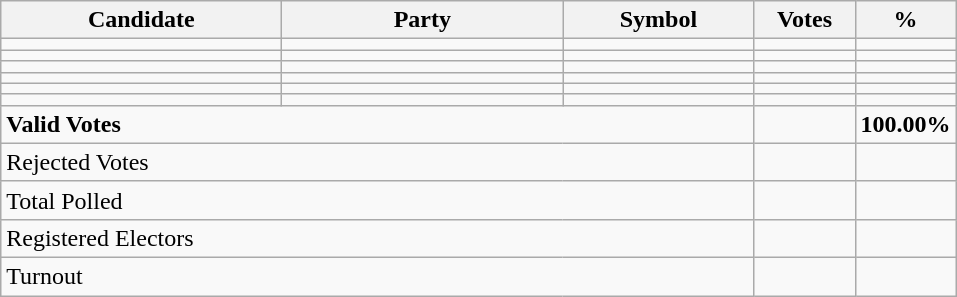<table class="wikitable" border="1" style="text-align:right;">
<tr>
<th align=left width="180">Candidate</th>
<th align=left width="180">Party</th>
<th align=left width="120">Symbol</th>
<th align=left width="60">Votes</th>
<th align=left width="60">%</th>
</tr>
<tr>
<td align=left></td>
<td align=left></td>
<td></td>
<td></td>
<td></td>
</tr>
<tr>
<td align=left></td>
<td align=left></td>
<td></td>
<td></td>
<td></td>
</tr>
<tr>
<td align=left></td>
<td align=left></td>
<td></td>
<td></td>
<td></td>
</tr>
<tr>
<td align=left></td>
<td align=left></td>
<td></td>
<td></td>
<td></td>
</tr>
<tr>
<td align=left></td>
<td align=left></td>
<td></td>
<td></td>
<td></td>
</tr>
<tr>
<td align=left></td>
<td align=left></td>
<td></td>
<td></td>
<td></td>
</tr>
<tr>
<td align=left colspan=3><strong>Valid Votes</strong></td>
<td><strong> </strong></td>
<td><strong>100.00%</strong></td>
</tr>
<tr>
<td align=left colspan=3>Rejected Votes</td>
<td></td>
<td></td>
</tr>
<tr>
<td align=left colspan=3>Total Polled</td>
<td></td>
<td></td>
</tr>
<tr>
<td align=left colspan=3>Registered Electors</td>
<td></td>
<td></td>
</tr>
<tr>
<td align=left colspan=3>Turnout</td>
<td></td>
</tr>
</table>
